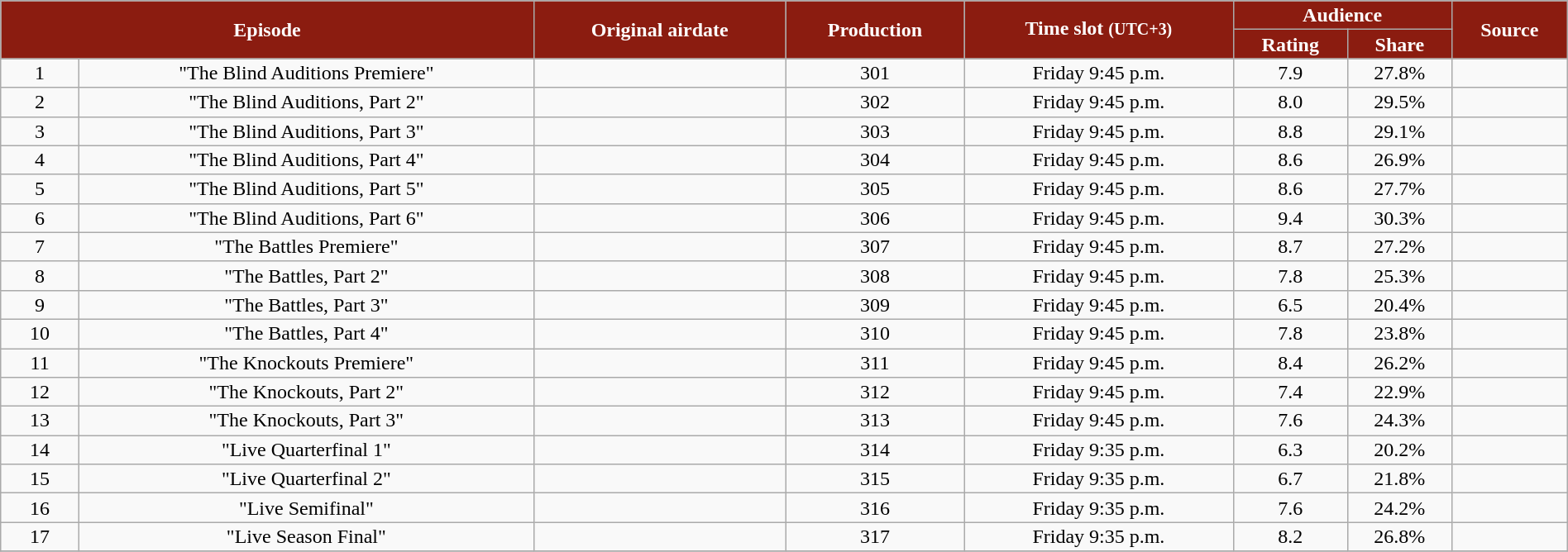<table class="wikitable" style="text-align:center; line-height:16px; width:100%;">
<tr>
<th style="background:#8b1c10; color:white;" colspan="2" rowspan="2">Episode</th>
<th style="background:#8b1c10; color:white;" rowspan="2">Original airdate</th>
<th style="background:#8b1c10; color:white;" rowspan="2">Production</th>
<th style="background:#8b1c10; color:white;" rowspan="2">Time slot <small>(UTC+3)</small></th>
<th style="background:#8b1c10; color:white;" colspan="2">Audience</th>
<th style="background:#8b1c10; color:white;" rowspan="2">Source</th>
</tr>
<tr>
<th style="background:#8b1c10; color:white;">Rating</th>
<th style="background:#8b1c10; color:white;">Share</th>
</tr>
<tr>
<td style="width:05%;">1</td>
<td>"The Blind Auditions Premiere"</td>
<td></td>
<td>301</td>
<td>Friday 9:45 p.m.</td>
<td>7.9</td>
<td>27.8%</td>
<td></td>
</tr>
<tr>
<td style="width:05%;">2</td>
<td>"The Blind Auditions, Part 2"</td>
<td></td>
<td>302</td>
<td>Friday 9:45 p.m.</td>
<td>8.0</td>
<td>29.5%</td>
<td></td>
</tr>
<tr>
<td style="width:05%;">3</td>
<td>"The Blind Auditions, Part 3"</td>
<td></td>
<td>303</td>
<td>Friday 9:45 p.m.</td>
<td>8.8</td>
<td>29.1%</td>
<td></td>
</tr>
<tr>
<td style="width:05%;">4</td>
<td>"The Blind Auditions, Part 4"</td>
<td></td>
<td>304</td>
<td>Friday 9:45 p.m.</td>
<td>8.6</td>
<td>26.9%</td>
<td></td>
</tr>
<tr>
<td style="width:05%;">5</td>
<td>"The Blind Auditions, Part 5"</td>
<td></td>
<td>305</td>
<td>Friday 9:45 p.m.</td>
<td>8.6</td>
<td>27.7%</td>
<td></td>
</tr>
<tr>
<td style="width:05%;">6</td>
<td>"The Blind Auditions, Part 6"</td>
<td></td>
<td>306</td>
<td>Friday 9:45 p.m.</td>
<td>9.4</td>
<td>30.3%</td>
<td></td>
</tr>
<tr>
<td style="width:05%;">7</td>
<td>"The Battles Premiere"</td>
<td></td>
<td>307</td>
<td>Friday 9:45 p.m.</td>
<td>8.7</td>
<td>27.2%</td>
<td></td>
</tr>
<tr>
<td style="width:05%;">8</td>
<td>"The Battles, Part 2"</td>
<td></td>
<td>308</td>
<td>Friday 9:45 p.m.</td>
<td>7.8</td>
<td>25.3%</td>
<td></td>
</tr>
<tr>
<td style="width:05%;">9</td>
<td>"The Battles, Part 3"</td>
<td></td>
<td>309</td>
<td>Friday 9:45 p.m.</td>
<td>6.5</td>
<td>20.4%</td>
<td></td>
</tr>
<tr>
<td style="width:05%;">10</td>
<td>"The Battles, Part 4"</td>
<td></td>
<td>310</td>
<td>Friday 9:45 p.m.</td>
<td>7.8</td>
<td>23.8%</td>
<td></td>
</tr>
<tr>
<td style="width:05%;">11</td>
<td>"The Knockouts Premiere"</td>
<td></td>
<td>311</td>
<td>Friday 9:45 p.m.</td>
<td>8.4</td>
<td>26.2%</td>
<td></td>
</tr>
<tr>
<td style="width:05%;">12</td>
<td>"The Knockouts, Part 2"</td>
<td></td>
<td>312</td>
<td>Friday 9:45 p.m.</td>
<td>7.4</td>
<td>22.9%</td>
<td></td>
</tr>
<tr>
<td style="width:05%;">13</td>
<td>"The Knockouts, Part 3"</td>
<td></td>
<td>313</td>
<td>Friday 9:45 p.m.</td>
<td>7.6</td>
<td>24.3%</td>
<td></td>
</tr>
<tr>
<td style="width:05%;">14</td>
<td>"Live Quarterfinal 1"</td>
<td></td>
<td>314</td>
<td>Friday 9:35 p.m.</td>
<td>6.3</td>
<td>20.2%</td>
<td></td>
</tr>
<tr>
<td style="width:05%;">15</td>
<td>"Live Quarterfinal 2"</td>
<td></td>
<td>315</td>
<td>Friday 9:35 p.m.</td>
<td>6.7</td>
<td>21.8%</td>
<td></td>
</tr>
<tr>
<td style="width:05%;">16</td>
<td>"Live Semifinal"</td>
<td></td>
<td>316</td>
<td>Friday 9:35 p.m.</td>
<td>7.6</td>
<td>24.2%</td>
<td></td>
</tr>
<tr>
<td style="width:05%;">17</td>
<td>"Live Season Final"</td>
<td></td>
<td>317</td>
<td>Friday 9:35 p.m.</td>
<td>8.2</td>
<td>26.8%</td>
<td></td>
</tr>
<tr>
</tr>
</table>
